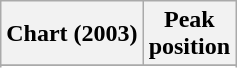<table class="wikitable sortable plainrowheaders" style="text-align:center">
<tr>
<th scope="col">Chart (2003)</th>
<th scope="col">Peak<br> position</th>
</tr>
<tr>
</tr>
<tr>
</tr>
<tr>
</tr>
<tr>
</tr>
</table>
